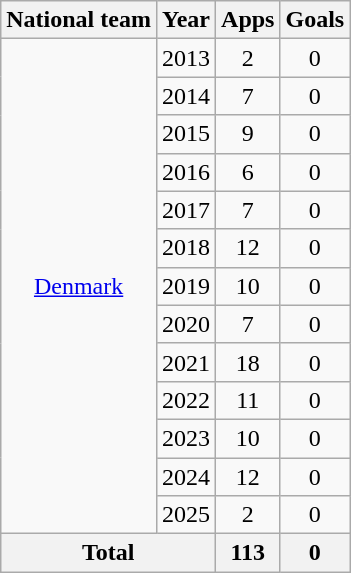<table class="wikitable" style="text-align: center;">
<tr>
<th>National team</th>
<th>Year</th>
<th>Apps</th>
<th>Goals</th>
</tr>
<tr>
<td rowspan=13><a href='#'>Denmark</a></td>
<td>2013</td>
<td>2</td>
<td>0</td>
</tr>
<tr>
<td>2014</td>
<td>7</td>
<td>0</td>
</tr>
<tr>
<td>2015</td>
<td>9</td>
<td>0</td>
</tr>
<tr>
<td>2016</td>
<td>6</td>
<td>0</td>
</tr>
<tr>
<td>2017</td>
<td>7</td>
<td>0</td>
</tr>
<tr>
<td>2018</td>
<td>12</td>
<td>0</td>
</tr>
<tr>
<td>2019</td>
<td>10</td>
<td>0</td>
</tr>
<tr>
<td>2020</td>
<td>7</td>
<td>0</td>
</tr>
<tr>
<td>2021</td>
<td>18</td>
<td>0</td>
</tr>
<tr>
<td>2022</td>
<td>11</td>
<td>0</td>
</tr>
<tr>
<td>2023</td>
<td>10</td>
<td>0</td>
</tr>
<tr>
<td>2024</td>
<td>12</td>
<td>0</td>
</tr>
<tr>
<td>2025</td>
<td>2</td>
<td>0</td>
</tr>
<tr>
<th colspan=2>Total</th>
<th>113</th>
<th>0</th>
</tr>
</table>
